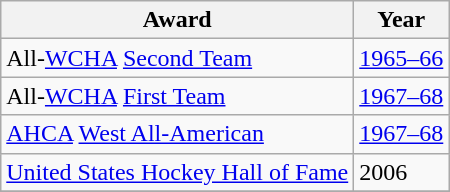<table class="wikitable">
<tr>
<th>Award</th>
<th>Year</th>
</tr>
<tr>
<td>All-<a href='#'>WCHA</a> <a href='#'>Second Team</a></td>
<td><a href='#'>1965–66</a></td>
</tr>
<tr>
<td>All-<a href='#'>WCHA</a> <a href='#'>First Team</a></td>
<td><a href='#'>1967–68</a></td>
</tr>
<tr>
<td><a href='#'>AHCA</a> <a href='#'>West All-American</a></td>
<td><a href='#'>1967–68</a></td>
</tr>
<tr>
<td><a href='#'>United States Hockey Hall of Fame</a></td>
<td>2006</td>
</tr>
<tr>
</tr>
</table>
